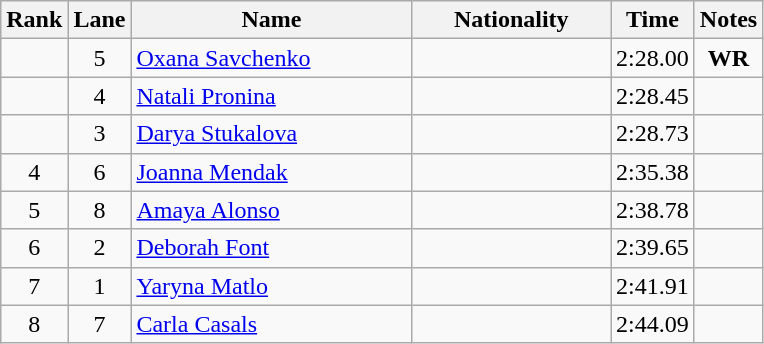<table class="wikitable sortable" style="text-align:center">
<tr>
<th>Rank</th>
<th>Lane</th>
<th style="width:180px">Name</th>
<th style="width:125px">Nationality</th>
<th>Time</th>
<th>Notes</th>
</tr>
<tr>
<td></td>
<td>5</td>
<td style="text-align:left;"><a href='#'>Oxana Savchenko</a></td>
<td style="text-align:left;"></td>
<td>2:28.00</td>
<td><strong>WR</strong></td>
</tr>
<tr>
<td></td>
<td>4</td>
<td style="text-align:left;"><a href='#'>Natali Pronina</a></td>
<td style="text-align:left;"></td>
<td>2:28.45</td>
<td></td>
</tr>
<tr>
<td></td>
<td>3</td>
<td style="text-align:left;"><a href='#'>Darya Stukalova</a></td>
<td style="text-align:left;"></td>
<td>2:28.73</td>
<td></td>
</tr>
<tr>
<td>4</td>
<td>6</td>
<td style="text-align:left;"><a href='#'>Joanna Mendak</a></td>
<td style="text-align:left;"></td>
<td>2:35.38</td>
<td></td>
</tr>
<tr>
<td>5</td>
<td>8</td>
<td style="text-align:left;"><a href='#'>Amaya Alonso</a></td>
<td style="text-align:left;"></td>
<td>2:38.78</td>
<td></td>
</tr>
<tr>
<td>6</td>
<td>2</td>
<td style="text-align:left;"><a href='#'>Deborah Font</a></td>
<td style="text-align:left;"></td>
<td>2:39.65</td>
<td></td>
</tr>
<tr>
<td>7</td>
<td>1</td>
<td style="text-align:left;"><a href='#'>Yaryna Matlo</a></td>
<td style="text-align:left;"></td>
<td>2:41.91</td>
<td></td>
</tr>
<tr>
<td>8</td>
<td>7</td>
<td style="text-align:left;"><a href='#'>Carla Casals</a></td>
<td style="text-align:left;"></td>
<td>2:44.09</td>
<td></td>
</tr>
</table>
